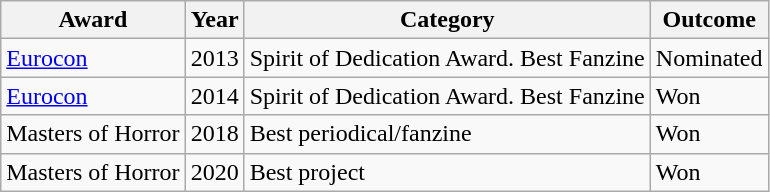<table class="wikitable">
<tr>
<th>Award</th>
<th>Year</th>
<th>Category</th>
<th>Outcome</th>
</tr>
<tr>
<td><a href='#'>Eurocon</a></td>
<td>2013</td>
<td>Spirit of Dedication Award. Best Fanzine</td>
<td>Nominated</td>
</tr>
<tr>
<td><a href='#'>Eurocon</a></td>
<td>2014</td>
<td>Spirit of Dedication Award. Best Fanzine</td>
<td>Won</td>
</tr>
<tr>
<td>Masters of Horror</td>
<td>2018</td>
<td>Best periodical/fanzine</td>
<td>Won</td>
</tr>
<tr>
<td>Masters of Horror</td>
<td>2020</td>
<td>Best project</td>
<td>Won</td>
</tr>
</table>
